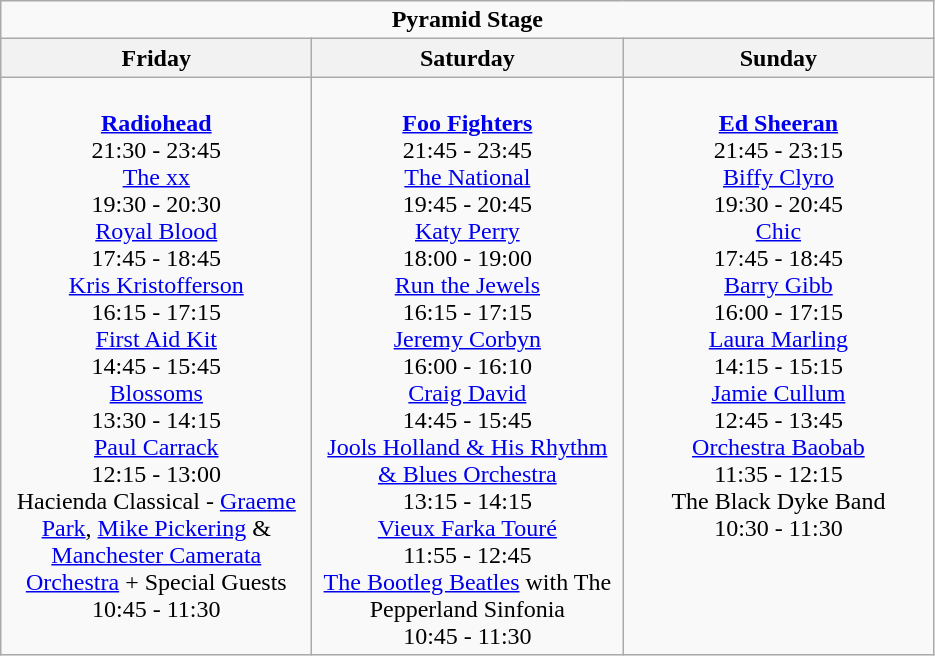<table class="wikitable">
<tr>
<td colspan="3" style="text-align:center;"><strong>Pyramid Stage</strong></td>
</tr>
<tr>
<th>Friday</th>
<th>Saturday</th>
<th>Sunday</th>
</tr>
<tr>
<td style="text-align:center; vertical-align:top; width:200px;"><br><strong><a href='#'>Radiohead</a></strong><br>21:30 - 23:45
<br><a href='#'>The xx</a><br>19:30 - 20:30
<br><a href='#'>Royal Blood</a><br>17:45 - 18:45
<br><a href='#'>Kris Kristofferson</a> <br>16:15 - 17:15
<br><a href='#'>First Aid Kit</a><br>14:45 - 15:45
<br><a href='#'>Blossoms</a><br>13:30 - 14:15
<br><a href='#'>Paul Carrack</a><br>12:15 - 13:00
<br>Hacienda Classical - <a href='#'>Graeme Park</a>, <a href='#'>Mike Pickering</a> & <a href='#'>Manchester Camerata Orchestra</a> + Special Guests<br>10:45 - 11:30</td>
<td style="text-align:center; vertical-align:top; width:200px;"><br><strong><a href='#'>Foo Fighters</a></strong><br>21:45 - 23:45
<br><a href='#'>The National</a><br>19:45 - 20:45
<br><a href='#'>Katy Perry</a><br>18:00 - 19:00
<br><a href='#'>Run the Jewels</a><br>16:15 - 17:15
<br><a href='#'>Jeremy Corbyn</a><br>16:00 - 16:10
<br><a href='#'>Craig David</a><br>14:45 - 15:45
<br><a href='#'>Jools Holland & His Rhythm & Blues Orchestra</a><br>13:15 - 14:15
<br><a href='#'>Vieux Farka Touré</a><br>11:55 - 12:45
<br><a href='#'>The Bootleg Beatles</a> with The Pepperland Sinfonia<br>10:45 - 11:30</td>
<td style="text-align:center; vertical-align:top; width:200px;"><br><strong><a href='#'>Ed Sheeran</a></strong><br>21:45 - 23:15
<br><a href='#'>Biffy Clyro</a><br>19:30 - 20:45
<br><a href='#'>Chic</a><br>17:45 - 18:45
<br><a href='#'>Barry Gibb</a><br>16:00 - 17:15
<br><a href='#'>Laura Marling</a><br>14:15 - 15:15
<br><a href='#'>Jamie Cullum</a><br>12:45 - 13:45
<br><a href='#'>Orchestra Baobab</a><br>11:35 - 12:15
<br>The Black Dyke Band<br>10:30 - 11:30</td>
</tr>
</table>
